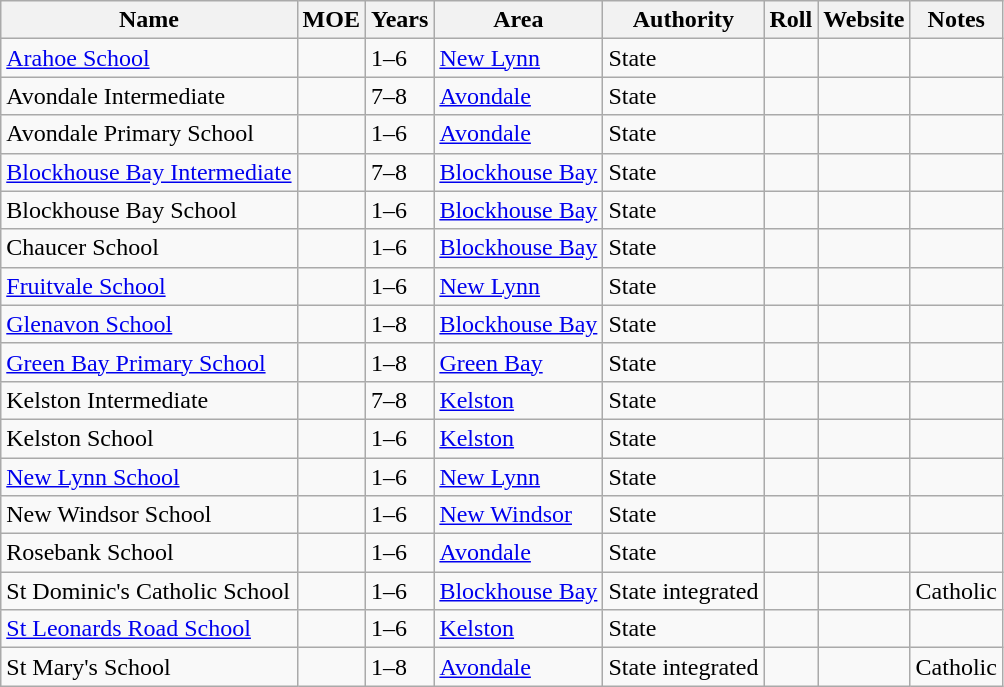<table class="wikitable sortable">
<tr>
<th>Name</th>
<th>MOE</th>
<th>Years</th>
<th>Area</th>
<th>Authority</th>
<th>Roll</th>
<th>Website</th>
<th>Notes</th>
</tr>
<tr>
<td><a href='#'>Arahoe School</a></td>
<td></td>
<td>1–6</td>
<td><a href='#'>New Lynn</a></td>
<td>State</td>
<td></td>
<td></td>
<td></td>
</tr>
<tr>
<td>Avondale Intermediate</td>
<td></td>
<td>7–8</td>
<td><a href='#'>Avondale</a></td>
<td>State</td>
<td></td>
<td></td>
<td></td>
</tr>
<tr>
<td>Avondale Primary School</td>
<td></td>
<td>1–6</td>
<td><a href='#'>Avondale</a></td>
<td>State</td>
<td></td>
<td></td>
<td></td>
</tr>
<tr>
<td><a href='#'>Blockhouse Bay Intermediate</a></td>
<td></td>
<td>7–8</td>
<td><a href='#'>Blockhouse Bay</a></td>
<td>State</td>
<td></td>
<td></td>
<td></td>
</tr>
<tr>
<td>Blockhouse Bay School</td>
<td></td>
<td>1–6</td>
<td><a href='#'>Blockhouse Bay</a></td>
<td>State</td>
<td></td>
<td></td>
<td></td>
</tr>
<tr>
<td>Chaucer School</td>
<td></td>
<td>1–6</td>
<td><a href='#'>Blockhouse Bay</a></td>
<td>State</td>
<td></td>
<td></td>
<td></td>
</tr>
<tr>
<td><a href='#'>Fruitvale School</a></td>
<td></td>
<td>1–6</td>
<td><a href='#'>New Lynn</a></td>
<td>State</td>
<td></td>
<td></td>
<td></td>
</tr>
<tr>
<td><a href='#'>Glenavon School</a></td>
<td></td>
<td>1–8</td>
<td><a href='#'>Blockhouse Bay</a></td>
<td>State</td>
<td></td>
<td></td>
<td></td>
</tr>
<tr>
<td><a href='#'>Green Bay Primary School</a></td>
<td></td>
<td>1–8</td>
<td><a href='#'>Green Bay</a></td>
<td>State</td>
<td></td>
<td></td>
<td></td>
</tr>
<tr>
<td>Kelston Intermediate</td>
<td></td>
<td>7–8</td>
<td><a href='#'>Kelston</a></td>
<td>State</td>
<td></td>
<td></td>
<td></td>
</tr>
<tr>
<td>Kelston School</td>
<td></td>
<td>1–6</td>
<td><a href='#'>Kelston</a></td>
<td>State</td>
<td></td>
<td></td>
<td></td>
</tr>
<tr>
<td><a href='#'>New Lynn School</a></td>
<td></td>
<td>1–6</td>
<td><a href='#'>New Lynn</a></td>
<td>State</td>
<td></td>
<td></td>
<td></td>
</tr>
<tr>
<td>New Windsor School</td>
<td></td>
<td>1–6</td>
<td><a href='#'>New Windsor</a></td>
<td>State</td>
<td></td>
<td></td>
<td></td>
</tr>
<tr>
<td>Rosebank School</td>
<td></td>
<td>1–6</td>
<td><a href='#'>Avondale</a></td>
<td>State</td>
<td></td>
<td></td>
<td></td>
</tr>
<tr>
<td>St Dominic's Catholic School</td>
<td></td>
<td>1–6</td>
<td><a href='#'>Blockhouse Bay</a></td>
<td>State integrated</td>
<td></td>
<td></td>
<td>Catholic</td>
</tr>
<tr>
<td><a href='#'>St Leonards Road School</a></td>
<td></td>
<td>1–6</td>
<td><a href='#'>Kelston</a></td>
<td>State</td>
<td></td>
<td></td>
<td></td>
</tr>
<tr>
<td>St Mary's School</td>
<td></td>
<td>1–8</td>
<td><a href='#'>Avondale</a></td>
<td>State integrated</td>
<td></td>
<td></td>
<td>Catholic</td>
</tr>
</table>
